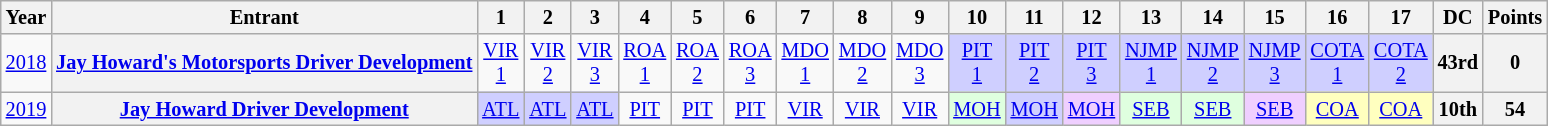<table class="wikitable" style="text-align:center; font-size:85%">
<tr>
<th>Year</th>
<th>Entrant</th>
<th>1</th>
<th>2</th>
<th>3</th>
<th>4</th>
<th>5</th>
<th>6</th>
<th>7</th>
<th>8</th>
<th>9</th>
<th>10</th>
<th>11</th>
<th>12</th>
<th>13</th>
<th>14</th>
<th>15</th>
<th>16</th>
<th>17</th>
<th>DC</th>
<th>Points</th>
</tr>
<tr>
<td><a href='#'>2018</a></td>
<th nowrap><a href='#'>Jay Howard's Motorsports Driver Development</a></th>
<td><a href='#'>VIR<br>1</a></td>
<td><a href='#'>VIR<br>2</a></td>
<td><a href='#'>VIR<br>3</a></td>
<td><a href='#'>ROA<br>1</a></td>
<td><a href='#'>ROA<br>2</a></td>
<td><a href='#'>ROA<br>3</a></td>
<td><a href='#'>MDO<br>1</a></td>
<td><a href='#'>MDO<br>2</a></td>
<td><a href='#'>MDO<br>3</a></td>
<td style="background:#CFCFFF"><a href='#'>PIT<br>1</a><br></td>
<td style="background:#CFCFFF"><a href='#'>PIT<br>2</a><br></td>
<td style="background:#CFCFFF"><a href='#'>PIT<br>3</a><br></td>
<td style="background:#CFCFFF"><a href='#'>NJMP<br>1</a><br></td>
<td style="background:#CFCFFF"><a href='#'>NJMP<br>2</a><br></td>
<td style="background:#CFCFFF"><a href='#'>NJMP<br>3</a><br></td>
<td style="background:#CFCFFF"><a href='#'>COTA<br>1</a><br></td>
<td style="background:#CFCFFF"><a href='#'>COTA<br>2</a><br></td>
<th>43rd</th>
<th>0</th>
</tr>
<tr>
<td><a href='#'>2019</a></td>
<th nowrap><a href='#'>Jay Howard Driver Development</a></th>
<td style="background:#CFCFFF"><a href='#'>ATL</a><br></td>
<td style="background:#CFCFFF"><a href='#'>ATL</a><br></td>
<td style="background:#CFCFFF"><a href='#'>ATL</a><br></td>
<td><a href='#'>PIT</a></td>
<td><a href='#'>PIT</a></td>
<td><a href='#'>PIT</a></td>
<td><a href='#'>VIR</a></td>
<td><a href='#'>VIR</a></td>
<td><a href='#'>VIR</a></td>
<td style="background:#DFFFDF"><a href='#'>MOH</a><br></td>
<td style="background:#CFCFFF"><a href='#'>MOH</a><br></td>
<td style="background:#EFCFFF"><a href='#'>MOH</a><br></td>
<td style="background:#DFFFDF;"><a href='#'>SEB</a><br></td>
<td style="background:#DFFFDF;"><a href='#'>SEB</a><br></td>
<td style="background:#EFCFFF;"><a href='#'>SEB</a><br></td>
<td style="background:#FFFFBF;"><a href='#'>COA</a><br></td>
<td style="background:#FFFFBF;"><a href='#'>COA</a><br></td>
<th>10th</th>
<th>54</th>
</tr>
</table>
